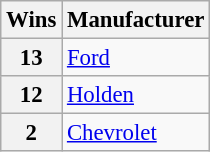<table class="wikitable" style="font-size: 95%;">
<tr>
<th>Wins</th>
<th>Manufacturer</th>
</tr>
<tr>
<th>13</th>
<td><a href='#'>Ford</a></td>
</tr>
<tr>
<th>12</th>
<td><a href='#'>Holden</a></td>
</tr>
<tr>
<th>2</th>
<td><a href='#'>Chevrolet</a></td>
</tr>
</table>
